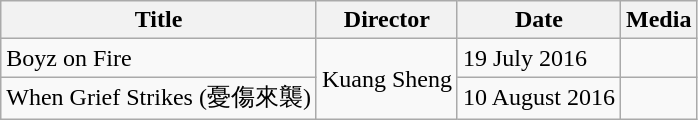<table class="wikitable">
<tr>
<th>Title</th>
<th>Director</th>
<th>Date</th>
<th>Media</th>
</tr>
<tr>
<td>Boyz on Fire</td>
<td rowspan="2">Kuang Sheng</td>
<td>19 July 2016</td>
<td></td>
</tr>
<tr>
<td>When Grief Strikes (憂傷來襲)</td>
<td>10 August 2016</td>
<td></td>
</tr>
</table>
